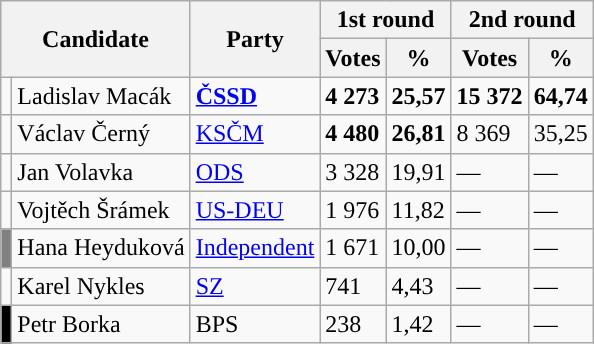<table class="wikitable sortable">
<tr>
<th colspan="2" rowspan="2">Candidate</th>
<th rowspan="2">Party</th>
<th colspan="2">1st round</th>
<th colspan="2">2nd round</th>
</tr>
<tr>
<th>Votes</th>
<th>%</th>
<th>Votes</th>
<th>%</th>
</tr>
<tr>
<td style="background-color:"></td>
<td>Ladislav Macák</td>
<td><strong><a href='#'>ČSSD</a></strong></td>
<td><strong>4 273</strong></td>
<td><strong>25,57</strong></td>
<td><strong>15 372</strong></td>
<td><strong>64,74</strong></td>
</tr>
<tr>
<td style="background-color:"></td>
<td>Václav Černý</td>
<td><a href='#'>KSČM</a></td>
<td><strong>4 480</strong></td>
<td><strong>26,81</strong></td>
<td>8 369</td>
<td>35,25</td>
</tr>
<tr>
<td style="background-color:"></td>
<td>Jan Volavka</td>
<td><a href='#'>ODS</a></td>
<td>3 328</td>
<td>19,91</td>
<td>—</td>
<td>—</td>
</tr>
<tr>
<td style="background-color:"></td>
<td>Vojtěch Šrámek</td>
<td><a href='#'>US-DEU</a></td>
<td>1 976</td>
<td>11,82</td>
<td>—</td>
<td>—</td>
</tr>
<tr>
<td style="background-color:grey"></td>
<td>Hana Heyduková</td>
<td><a href='#'>Independent</a></td>
<td>1 671</td>
<td>10,00</td>
<td>—</td>
<td>—</td>
</tr>
<tr>
<td style="background-color:"></td>
<td>Karel Nykles</td>
<td><a href='#'>SZ</a></td>
<td>741</td>
<td>4,43</td>
<td>—</td>
<td>—</td>
</tr>
<tr>
<td style="background-color:black"></td>
<td>Petr Borka</td>
<td>BPS</td>
<td>238</td>
<td>1,42</td>
<td>—</td>
<td>—</td>
</tr>
</table>
